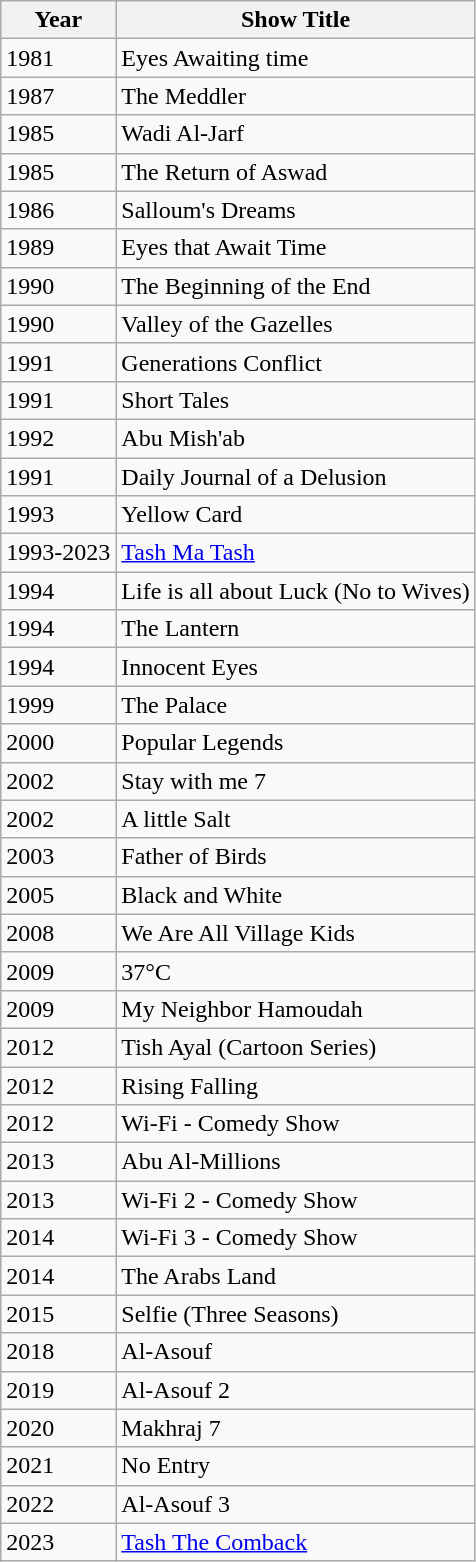<table class="wikitable">
<tr>
<th>Year</th>
<th>Show Title</th>
</tr>
<tr>
<td>1981</td>
<td>Eyes Awaiting time</td>
</tr>
<tr>
<td>1987</td>
<td>The Meddler</td>
</tr>
<tr>
<td>1985</td>
<td>Wadi Al-Jarf</td>
</tr>
<tr>
<td>1985</td>
<td>The Return of Aswad</td>
</tr>
<tr>
<td>1986</td>
<td>Salloum's Dreams</td>
</tr>
<tr>
<td>1989</td>
<td>Eyes that Await Time</td>
</tr>
<tr>
<td>1990</td>
<td>The Beginning of the End</td>
</tr>
<tr>
<td>1990</td>
<td>Valley of the Gazelles</td>
</tr>
<tr>
<td>1991</td>
<td>Generations Conflict</td>
</tr>
<tr>
<td>1991</td>
<td>Short Tales</td>
</tr>
<tr>
<td>1992</td>
<td>Abu Mish'ab</td>
</tr>
<tr>
<td>1991</td>
<td>Daily Journal of a Delusion</td>
</tr>
<tr>
<td>1993</td>
<td>Yellow Card</td>
</tr>
<tr>
<td>1993-2023</td>
<td><a href='#'>Tash Ma Tash</a></td>
</tr>
<tr>
<td>1994</td>
<td>Life is all about Luck (No to Wives)</td>
</tr>
<tr>
<td>1994</td>
<td>The Lantern</td>
</tr>
<tr>
<td>1994</td>
<td>Innocent Eyes</td>
</tr>
<tr>
<td>1999</td>
<td>The Palace</td>
</tr>
<tr>
<td>2000</td>
<td>Popular Legends</td>
</tr>
<tr>
<td>2002</td>
<td>Stay with me 7</td>
</tr>
<tr>
<td>2002</td>
<td>A little Salt</td>
</tr>
<tr>
<td>2003</td>
<td>Father of Birds</td>
</tr>
<tr>
<td>2005</td>
<td>Black and White</td>
</tr>
<tr>
<td>2008</td>
<td>We Are All Village Kids</td>
</tr>
<tr>
<td>2009</td>
<td>37°C</td>
</tr>
<tr>
<td>2009</td>
<td>My Neighbor Hamoudah</td>
</tr>
<tr>
<td>2012</td>
<td>Tish Ayal (Cartoon Series)</td>
</tr>
<tr>
<td>2012</td>
<td>Rising Falling</td>
</tr>
<tr>
<td>2012</td>
<td>Wi-Fi - Comedy Show</td>
</tr>
<tr>
<td>2013</td>
<td>Abu Al-Millions</td>
</tr>
<tr>
<td>2013</td>
<td>Wi-Fi 2 - Comedy Show</td>
</tr>
<tr>
<td>2014</td>
<td>Wi-Fi 3 - Comedy Show</td>
</tr>
<tr>
<td>2014</td>
<td>The Arabs Land</td>
</tr>
<tr>
<td>2015</td>
<td>Selfie (Three Seasons)</td>
</tr>
<tr>
<td>2018</td>
<td>Al-Asouf</td>
</tr>
<tr>
<td>2019</td>
<td>Al-Asouf 2</td>
</tr>
<tr>
<td>2020</td>
<td>Makhraj 7</td>
</tr>
<tr>
<td>2021</td>
<td>No Entry</td>
</tr>
<tr>
<td>2022</td>
<td>Al-Asouf 3</td>
</tr>
<tr>
<td>2023</td>
<td><a href='#'>Tash The Comback</a></td>
</tr>
</table>
